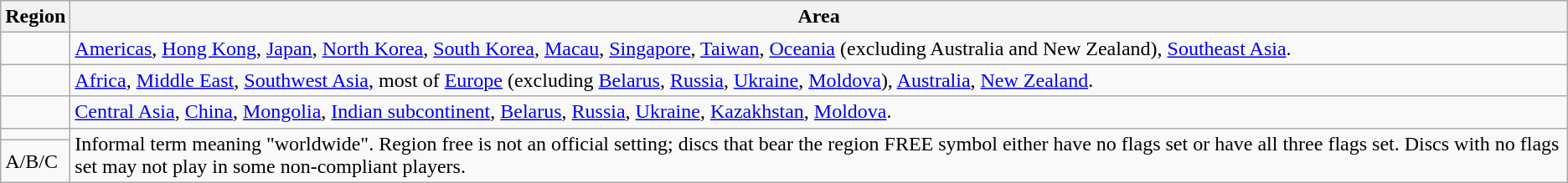<table class="wikitable">
<tr>
<th>Region</th>
<th>Area</th>
</tr>
<tr>
<td> </td>
<td><a href='#'>Americas</a>, <a href='#'>Hong Kong</a>, <a href='#'>Japan</a>, <a href='#'>North Korea</a>, <a href='#'>South Korea</a>, <a href='#'>Macau</a>, <a href='#'>Singapore</a>, <a href='#'>Taiwan</a>, <a href='#'>Oceania</a> (excluding Australia and New Zealand), <a href='#'>Southeast Asia</a>.</td>
</tr>
<tr>
<td> </td>
<td><a href='#'>Africa</a>, <a href='#'>Middle East</a>, <a href='#'>Southwest Asia</a>, most of <a href='#'>Europe</a> (excluding <a href='#'>Belarus</a>, <a href='#'>Russia</a>, <a href='#'>Ukraine</a>, <a href='#'>Moldova</a>), <a href='#'>Australia</a>, <a href='#'>New Zealand</a>.</td>
</tr>
<tr>
<td> </td>
<td><a href='#'>Central Asia</a>, <a href='#'>China</a>, <a href='#'>Mongolia</a>, <a href='#'>Indian subcontinent</a>, <a href='#'>Belarus</a>, <a href='#'>Russia</a>, <a href='#'>Ukraine</a>, <a href='#'>Kazakhstan</a>, <a href='#'>Moldova</a>.</td>
</tr>
<tr>
<td> </td>
<td rowspan="2">Informal term meaning "worldwide". Region free is not an official setting; discs that bear the region FREE symbol either have no flags set or have all three flags set. Discs with no flags set may not play in some non-compliant players.</td>
</tr>
<tr>
<td>A/B/C </td>
</tr>
</table>
